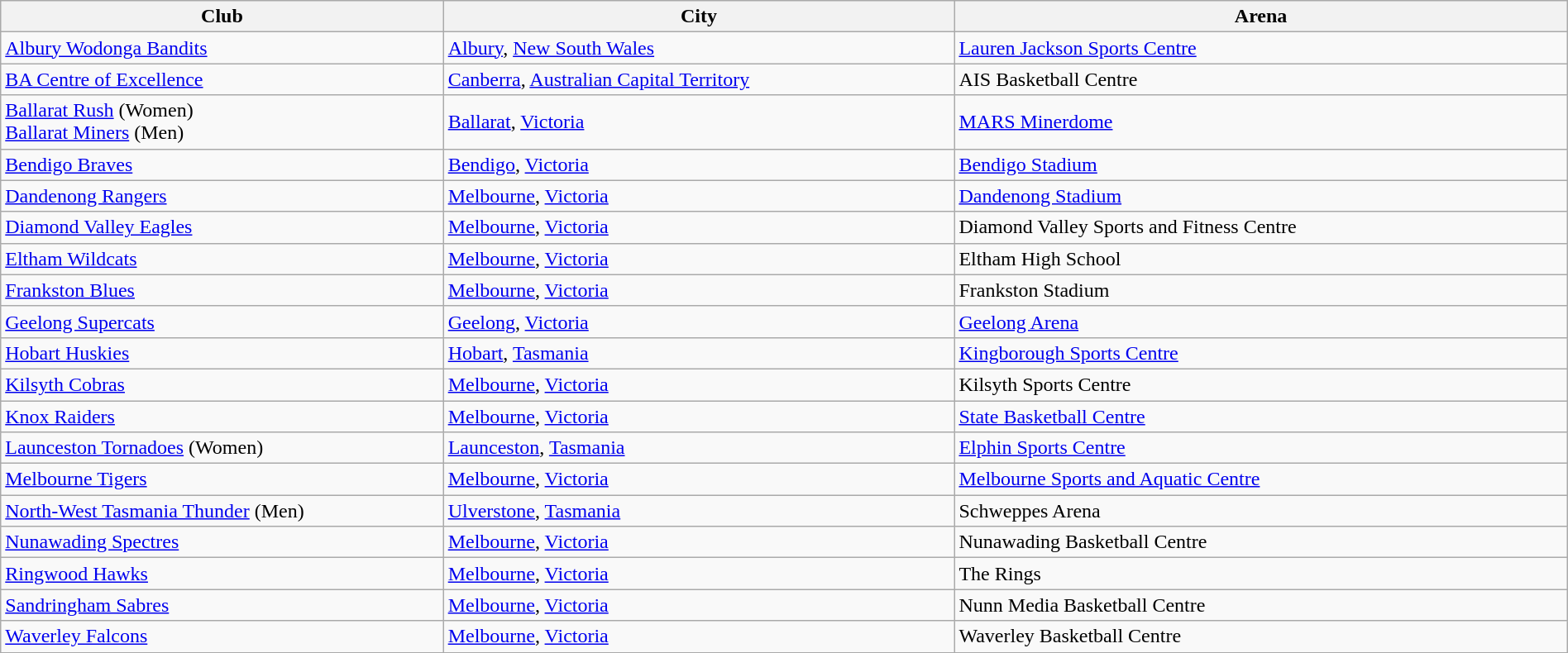<table class="wikitable" style="width:100%; text-align:left">
<tr>
<th style="width:13%">Club</th>
<th style="width:15%">City</th>
<th style="width:18%">Arena</th>
</tr>
<tr>
<td><a href='#'>Albury Wodonga Bandits</a></td>
<td><a href='#'>Albury</a>, <a href='#'>New South Wales</a></td>
<td><a href='#'>Lauren Jackson Sports Centre</a></td>
</tr>
<tr>
<td><a href='#'>BA Centre of Excellence</a></td>
<td><a href='#'>Canberra</a>, <a href='#'>Australian Capital Territory</a></td>
<td>AIS Basketball Centre</td>
</tr>
<tr>
<td><a href='#'>Ballarat Rush</a> (Women) <br> <a href='#'>Ballarat Miners</a> (Men)</td>
<td><a href='#'>Ballarat</a>, <a href='#'>Victoria</a></td>
<td><a href='#'>MARS Minerdome</a></td>
</tr>
<tr>
<td><a href='#'>Bendigo Braves</a></td>
<td><a href='#'>Bendigo</a>, <a href='#'>Victoria</a></td>
<td><a href='#'>Bendigo Stadium</a></td>
</tr>
<tr>
<td><a href='#'>Dandenong Rangers</a></td>
<td><a href='#'>Melbourne</a>, <a href='#'>Victoria</a></td>
<td><a href='#'>Dandenong Stadium</a></td>
</tr>
<tr>
<td><a href='#'>Diamond Valley Eagles</a></td>
<td><a href='#'>Melbourne</a>, <a href='#'>Victoria</a></td>
<td>Diamond Valley Sports and Fitness Centre</td>
</tr>
<tr>
<td><a href='#'>Eltham Wildcats</a></td>
<td><a href='#'>Melbourne</a>, <a href='#'>Victoria</a></td>
<td>Eltham High School</td>
</tr>
<tr>
<td><a href='#'>Frankston Blues</a></td>
<td><a href='#'>Melbourne</a>, <a href='#'>Victoria</a></td>
<td>Frankston Stadium</td>
</tr>
<tr>
<td><a href='#'>Geelong Supercats</a></td>
<td><a href='#'>Geelong</a>, <a href='#'>Victoria</a></td>
<td><a href='#'>Geelong Arena</a></td>
</tr>
<tr>
<td><a href='#'>Hobart Huskies</a></td>
<td><a href='#'>Hobart</a>, <a href='#'>Tasmania</a></td>
<td><a href='#'>Kingborough Sports Centre</a></td>
</tr>
<tr>
<td><a href='#'>Kilsyth Cobras</a></td>
<td><a href='#'>Melbourne</a>, <a href='#'>Victoria</a></td>
<td>Kilsyth Sports Centre</td>
</tr>
<tr>
<td><a href='#'>Knox Raiders</a></td>
<td><a href='#'>Melbourne</a>, <a href='#'>Victoria</a></td>
<td><a href='#'>State Basketball Centre</a></td>
</tr>
<tr>
<td><a href='#'>Launceston Tornadoes</a> (Women)</td>
<td><a href='#'>Launceston</a>, <a href='#'>Tasmania</a></td>
<td><a href='#'>Elphin Sports Centre</a></td>
</tr>
<tr>
<td><a href='#'>Melbourne Tigers</a></td>
<td><a href='#'>Melbourne</a>, <a href='#'>Victoria</a></td>
<td><a href='#'>Melbourne Sports and Aquatic Centre</a></td>
</tr>
<tr>
<td><a href='#'>North-West Tasmania Thunder</a> (Men)</td>
<td><a href='#'>Ulverstone</a>, <a href='#'>Tasmania</a></td>
<td>Schweppes Arena</td>
</tr>
<tr>
<td><a href='#'>Nunawading Spectres</a></td>
<td><a href='#'>Melbourne</a>, <a href='#'>Victoria</a></td>
<td>Nunawading Basketball Centre</td>
</tr>
<tr>
<td><a href='#'>Ringwood Hawks</a></td>
<td><a href='#'>Melbourne</a>, <a href='#'>Victoria</a></td>
<td>The Rings</td>
</tr>
<tr>
<td><a href='#'>Sandringham Sabres</a></td>
<td><a href='#'>Melbourne</a>, <a href='#'>Victoria</a></td>
<td>Nunn Media Basketball Centre</td>
</tr>
<tr>
<td><a href='#'>Waverley Falcons</a></td>
<td><a href='#'>Melbourne</a>, <a href='#'>Victoria</a></td>
<td>Waverley Basketball Centre</td>
</tr>
</table>
